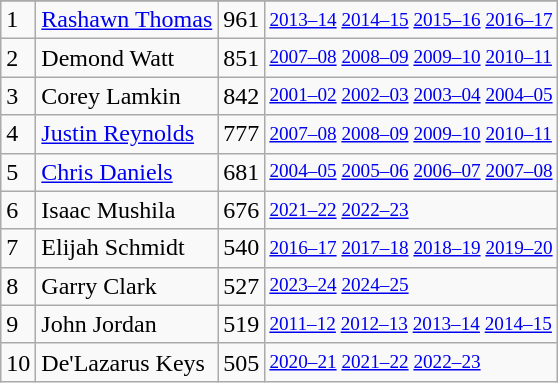<table class="wikitable">
<tr>
</tr>
<tr>
<td>1</td>
<td><a href='#'>Rashawn Thomas</a></td>
<td>961</td>
<td style="font-size:80%;"><a href='#'>2013–14</a> <a href='#'>2014–15</a> <a href='#'>2015–16</a> <a href='#'>2016–17</a></td>
</tr>
<tr>
<td>2</td>
<td>Demond Watt</td>
<td>851</td>
<td style="font-size:80%;"><a href='#'>2007–08</a> <a href='#'>2008–09</a> <a href='#'>2009–10</a> <a href='#'>2010–11</a></td>
</tr>
<tr>
<td>3</td>
<td>Corey Lamkin</td>
<td>842</td>
<td style="font-size:80%;"><a href='#'>2001–02</a> <a href='#'>2002–03</a> <a href='#'>2003–04</a> <a href='#'>2004–05</a></td>
</tr>
<tr>
<td>4</td>
<td><a href='#'>Justin Reynolds</a></td>
<td>777</td>
<td style="font-size:80%;"><a href='#'>2007–08</a> <a href='#'>2008–09</a> <a href='#'>2009–10</a> <a href='#'>2010–11</a></td>
</tr>
<tr>
<td>5</td>
<td><a href='#'>Chris Daniels</a></td>
<td>681</td>
<td style="font-size:80%;"><a href='#'>2004–05</a> <a href='#'>2005–06</a> <a href='#'>2006–07</a> <a href='#'>2007–08</a></td>
</tr>
<tr>
<td>6</td>
<td>Isaac Mushila</td>
<td>676</td>
<td style="font-size:80%;"><a href='#'>2021–22</a> <a href='#'>2022–23</a></td>
</tr>
<tr>
<td>7</td>
<td>Elijah Schmidt</td>
<td>540</td>
<td style="font-size:80%;"><a href='#'>2016–17</a> <a href='#'>2017–18</a> <a href='#'>2018–19</a> <a href='#'>2019–20</a></td>
</tr>
<tr>
<td>8</td>
<td>Garry Clark</td>
<td>527</td>
<td style="font-size:80%;"><a href='#'>2023–24</a> <a href='#'>2024–25</a></td>
</tr>
<tr>
<td>9</td>
<td>John Jordan</td>
<td>519</td>
<td style="font-size:80%;"><a href='#'>2011–12</a> <a href='#'>2012–13</a> <a href='#'>2013–14</a> <a href='#'>2014–15</a></td>
</tr>
<tr>
<td>10</td>
<td>De'Lazarus Keys</td>
<td>505</td>
<td style="font-size:80%;"><a href='#'>2020–21</a> <a href='#'>2021–22</a> <a href='#'>2022–23</a></td>
</tr>
</table>
